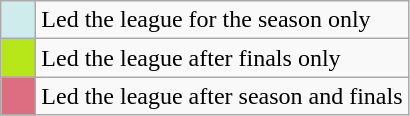<table class="wikitable">
<tr>
<td style="background:#CFECEC; width:1em"></td>
<td>Led the league for the season only</td>
</tr>
<tr>
<td style="background:#b7e718; width:1em"></td>
<td>Led the league after finals only</td>
</tr>
<tr>
<td style="background:#DD6E81; width:1em"></td>
<td>Led the league after season and finals</td>
</tr>
</table>
